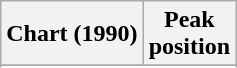<table class="wikitable sortable">
<tr>
<th align="left">Chart (1990)</th>
<th align="center">Peak<br>position</th>
</tr>
<tr>
</tr>
<tr>
</tr>
</table>
